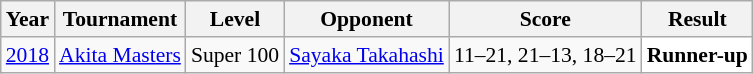<table class="sortable wikitable" style="font-size: 90%;">
<tr>
<th>Year</th>
<th>Tournament</th>
<th>Level</th>
<th>Opponent</th>
<th>Score</th>
<th>Result</th>
</tr>
<tr>
<td align="center"><a href='#'>2018</a></td>
<td align="left"><a href='#'>Akita Masters</a></td>
<td align="left">Super 100</td>
<td align="left"> <a href='#'>Sayaka Takahashi</a></td>
<td align="left">11–21, 21–13, 18–21</td>
<td style="text-align:left; background:white"><strong> Runner-up</strong></td>
</tr>
</table>
